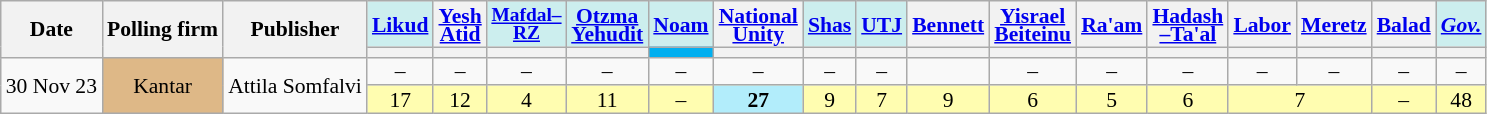<table class="wikitable sortable" style=text-align:center;font-size:90%;line-height:12px>
<tr>
<th rowspan=2>Date</th>
<th rowspan=2>Polling firm</th>
<th rowspan=2>Publisher</th>
<th style=background:#cee><a href='#'>Likud</a></th>
<th><a href='#'>Yesh<br>Atid</a></th>
<th style=background:#cee;font-size:90%><a href='#'>Mafdal–<br>RZ</a></th>
<th style=background:#cee><a href='#'>Otzma<br>Yehudit</a></th>
<th style=background:#cee><a href='#'>Noam</a></th>
<th><a href='#'>National<br>Unity</a></th>
<th style=background:#cee><a href='#'>Shas</a></th>
<th style=background:#cee><a href='#'>UTJ</a></th>
<th><a href='#'>Bennett</a></th>
<th><a href='#'>Yisrael<br>Beiteinu</a></th>
<th><a href='#'>Ra'am</a></th>
<th><a href='#'>Hadash<br>–Ta'al</a></th>
<th><a href='#'>Labor</a></th>
<th><a href='#'>Meretz</a></th>
<th><a href='#'>Balad</a></th>
<th style=background:#cee><a href='#'><em>Gov.</em></a></th>
</tr>
<tr>
<th style=background:></th>
<th style=background:></th>
<th style=background:></th>
<th style=background:></th>
<th style=background:#01AFF0></th>
<th style=background:></th>
<th style=background:></th>
<th style=background:></th>
<th style=background:></th>
<th style=background:></th>
<th style=background:></th>
<th style=background:></th>
<th style=background:></th>
<th style=background:></th>
<th style=background:></th>
<th style=background:></th>
</tr>
<tr>
<td rowspan=2 data-sort-value=2023-11-30>30 Nov 23</td>
<td rowspan=2 style=background:burlywood>Kantar</td>
<td rowspan=2>Attila Somfalvi</td>
<td>–					</td>
<td>–					</td>
<td>–					</td>
<td>–					</td>
<td>–					</td>
<td>–					</td>
<td>–					</td>
<td>–					</td>
<td>			</td>
<td>–					</td>
<td>–					</td>
<td>–					</td>
<td>–					</td>
<td>–					</td>
<td>–					</td>
<td>–					</td>
</tr>
<tr style=background:#fffdb0>
<td>17					</td>
<td>12					</td>
<td>4					</td>
<td>11					</td>
<td>–					</td>
<td style=background:#B2EDFB><strong>27</strong>	</td>
<td>9					</td>
<td>7					</td>
<td>9					</td>
<td>6					</td>
<td>5					</td>
<td>6					</td>
<td colspan=2>7		</td>
<td>–					</td>
<td>48					</td>
</tr>
</table>
